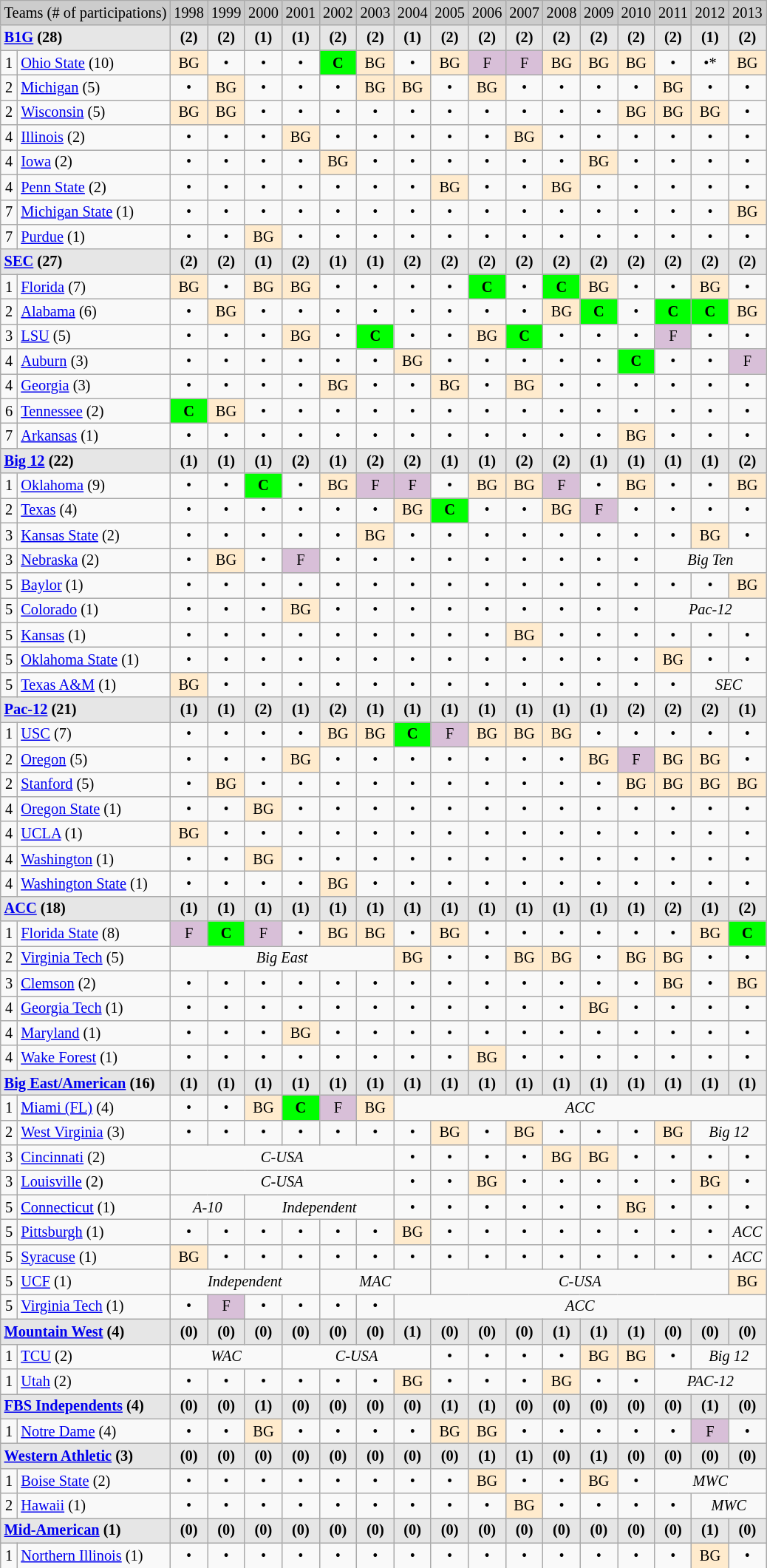<table class="wikitable" style="text-align:center;font-size:85%">
<tr style="background:#ccc">
<td colspan="2">Teams (# of participations)</td>
<td>1998</td>
<td>1999</td>
<td>2000</td>
<td>2001</td>
<td>2002</td>
<td>2003</td>
<td>2004</td>
<td>2005</td>
<td>2006</td>
<td>2007</td>
<td>2008</td>
<td>2009</td>
<td>2010</td>
<td>2011</td>
<td>2012</td>
<td>2013</td>
</tr>
<tr style="background:#e6e6e6">
<td colspan="2" align="left"><strong><a href='#'>B1G</a> (28)</strong></td>
<td><strong>(2)</strong></td>
<td><strong>(2)</strong></td>
<td><strong>(1)</strong></td>
<td><strong>(1)</strong></td>
<td><strong>(2)</strong></td>
<td><strong>(2)</strong></td>
<td><strong>(1)</strong></td>
<td><strong>(2)</strong></td>
<td><strong>(2)</strong></td>
<td><strong>(2)</strong></td>
<td><strong>(2)</strong></td>
<td><strong>(2)</strong></td>
<td><strong>(2)</strong></td>
<td><strong>(2)</strong></td>
<td><strong>(1)</strong></td>
<td><strong>(2)</strong></td>
</tr>
<tr>
<td>1</td>
<td align="left"><a href='#'>Ohio State</a> (10)</td>
<td bgcolor=#ffebcd>BG</td>
<td>•</td>
<td>•</td>
<td>•</td>
<td bgcolor=#00ff00><strong>C</strong></td>
<td bgcolor=#ffebcd>BG</td>
<td>•</td>
<td bgcolor=#ffebcd>BG</td>
<td bgcolor=thistle>F</td>
<td bgcolor=thistle>F</td>
<td bgcolor=#ffebcd>BG</td>
<td bgcolor=#ffebcd>BG</td>
<td bgcolor=#ffebcd>BG</td>
<td>•</td>
<td>•*</td>
<td bgcolor=#ffebcd>BG</td>
</tr>
<tr>
<td>2</td>
<td align="left"><a href='#'>Michigan</a> (5)</td>
<td>•</td>
<td bgcolor=#ffebcd>BG</td>
<td>•</td>
<td>•</td>
<td>•</td>
<td bgcolor=#ffebcd>BG</td>
<td bgcolor=#ffebcd>BG</td>
<td>•</td>
<td bgcolor=#ffebcd>BG</td>
<td>•</td>
<td>•</td>
<td>•</td>
<td>•</td>
<td bgcolor=#ffebcd>BG</td>
<td>•</td>
<td>•</td>
</tr>
<tr>
<td>2</td>
<td align="left"><a href='#'>Wisconsin</a> (5)</td>
<td bgcolor=#ffebcd>BG</td>
<td bgcolor=#ffebcd>BG</td>
<td>•</td>
<td>•</td>
<td>•</td>
<td>•</td>
<td>•</td>
<td>•</td>
<td>•</td>
<td>•</td>
<td>•</td>
<td>•</td>
<td bgcolor=#ffebcd>BG</td>
<td bgcolor=#ffebcd>BG</td>
<td bgcolor=#ffebcd>BG</td>
<td>•</td>
</tr>
<tr>
<td>4</td>
<td align="left"><a href='#'>Illinois</a> (2)</td>
<td>•</td>
<td>•</td>
<td>•</td>
<td bgcolor=#ffebcd>BG</td>
<td>•</td>
<td>•</td>
<td>•</td>
<td>•</td>
<td>•</td>
<td bgcolor=#ffebcd>BG</td>
<td>•</td>
<td>•</td>
<td>•</td>
<td>•</td>
<td>•</td>
<td>•</td>
</tr>
<tr>
<td>4</td>
<td align="left"><a href='#'>Iowa</a> (2)</td>
<td>•</td>
<td>•</td>
<td>•</td>
<td>•</td>
<td bgcolor=#ffebcd>BG</td>
<td>•</td>
<td>•</td>
<td>•</td>
<td>•</td>
<td>•</td>
<td>•</td>
<td bgcolor=#ffebcd>BG</td>
<td>•</td>
<td>•</td>
<td>•</td>
<td>•</td>
</tr>
<tr>
<td>4</td>
<td align="left"><a href='#'>Penn State</a> (2)</td>
<td>•</td>
<td>•</td>
<td>•</td>
<td>•</td>
<td>•</td>
<td>•</td>
<td>•</td>
<td bgcolor=#ffebcd>BG</td>
<td>•</td>
<td>•</td>
<td bgcolor=#ffebcd>BG</td>
<td>•</td>
<td>•</td>
<td>•</td>
<td>•</td>
<td>•</td>
</tr>
<tr>
<td>7</td>
<td align="left"><a href='#'>Michigan State</a> (1)</td>
<td>•</td>
<td>•</td>
<td>•</td>
<td>•</td>
<td>•</td>
<td>•</td>
<td>•</td>
<td>•</td>
<td>•</td>
<td>•</td>
<td>•</td>
<td>•</td>
<td>•</td>
<td>•</td>
<td>•</td>
<td bgcolor=#ffebcd>BG</td>
</tr>
<tr>
<td>7</td>
<td align="left"><a href='#'>Purdue</a> (1)</td>
<td>•</td>
<td>•</td>
<td bgcolor=#ffebcd>BG</td>
<td>•</td>
<td>•</td>
<td>•</td>
<td>•</td>
<td>•</td>
<td>•</td>
<td>•</td>
<td>•</td>
<td>•</td>
<td>•</td>
<td>•</td>
<td>•</td>
<td>•</td>
</tr>
<tr style="background:#e6e6e6">
<td colspan="2" align="left"><strong><a href='#'>SEC</a> (27)</strong></td>
<td><strong>(2)</strong></td>
<td><strong>(2)</strong></td>
<td><strong>(1)</strong></td>
<td><strong>(2)</strong></td>
<td><strong>(1)</strong></td>
<td><strong>(1)</strong></td>
<td><strong>(2)</strong></td>
<td><strong>(2)</strong></td>
<td><strong>(2)</strong></td>
<td><strong>(2)</strong></td>
<td><strong>(2)</strong></td>
<td><strong>(2)</strong></td>
<td><strong>(2)</strong></td>
<td><strong>(2)</strong></td>
<td><strong>(2)</strong></td>
<td><strong>(2)</strong></td>
</tr>
<tr>
<td>1</td>
<td align="left"><a href='#'>Florida</a> (7)</td>
<td bgcolor=#ffebcd>BG</td>
<td>•</td>
<td bgcolor=#ffebcd>BG</td>
<td bgcolor=#ffebcd>BG</td>
<td>•</td>
<td>•</td>
<td>•</td>
<td>•</td>
<td bgcolor=#00ff00><strong>C</strong></td>
<td>•</td>
<td bgcolor=#00ff00><strong>C</strong></td>
<td bgcolor=#ffebcd>BG</td>
<td>•</td>
<td>•</td>
<td bgcolor=#ffebcd>BG</td>
<td>•</td>
</tr>
<tr>
<td>2</td>
<td align="left"><a href='#'>Alabama</a> (6)</td>
<td>•</td>
<td bgcolor=#ffebcd>BG</td>
<td>•</td>
<td>•</td>
<td>•</td>
<td>•</td>
<td>•</td>
<td>•</td>
<td>•</td>
<td>•</td>
<td bgcolor=#ffebcd>BG</td>
<td bgcolor=#00ff00><strong>C</strong></td>
<td>•</td>
<td bgcolor=#00ff00><strong>C</strong></td>
<td bgcolor=#00ff00><strong>C</strong></td>
<td bgcolor=#ffebcd>BG</td>
</tr>
<tr>
<td>3</td>
<td align="left"><a href='#'>LSU</a> (5)</td>
<td>•</td>
<td>•</td>
<td>•</td>
<td bgcolor=#ffebcd>BG</td>
<td>•</td>
<td bgcolor=#00ff00><strong>C</strong></td>
<td>•</td>
<td>•</td>
<td bgcolor=#ffebcd>BG</td>
<td bgcolor=#00ff00><strong>C</strong></td>
<td>•</td>
<td>•</td>
<td>•</td>
<td bgcolor=thistle>F</td>
<td>•</td>
<td>•</td>
</tr>
<tr>
<td>4</td>
<td align="left"><a href='#'>Auburn</a> (3)</td>
<td>•</td>
<td>•</td>
<td>•</td>
<td>•</td>
<td>•</td>
<td>•</td>
<td bgcolor=#ffebcd>BG</td>
<td>•</td>
<td>•</td>
<td>•</td>
<td>•</td>
<td>•</td>
<td bgcolor=#00ff00><strong>C</strong></td>
<td>•</td>
<td>•</td>
<td bgcolor=thistle>F</td>
</tr>
<tr>
<td>4</td>
<td align="left"><a href='#'>Georgia</a> (3)</td>
<td>•</td>
<td>•</td>
<td>•</td>
<td>•</td>
<td bgcolor=#ffebcd>BG</td>
<td>•</td>
<td>•</td>
<td bgcolor=#ffebcd>BG</td>
<td>•</td>
<td bgcolor=#ffebcd>BG</td>
<td>•</td>
<td>•</td>
<td>•</td>
<td>•</td>
<td>•</td>
<td>•</td>
</tr>
<tr>
<td>6</td>
<td align="left"><a href='#'>Tennessee</a> (2)</td>
<td bgcolor=#00ff00><strong>C</strong></td>
<td bgcolor=#ffebcd>BG</td>
<td>•</td>
<td>•</td>
<td>•</td>
<td>•</td>
<td>•</td>
<td>•</td>
<td>•</td>
<td>•</td>
<td>•</td>
<td>•</td>
<td>•</td>
<td>•</td>
<td>•</td>
<td>•</td>
</tr>
<tr>
<td>7</td>
<td align="left"><a href='#'>Arkansas</a> (1)</td>
<td>•</td>
<td>•</td>
<td>•</td>
<td>•</td>
<td>•</td>
<td>•</td>
<td>•</td>
<td>•</td>
<td>•</td>
<td>•</td>
<td>•</td>
<td>•</td>
<td bgcolor=#ffebcd>BG</td>
<td>•</td>
<td>•</td>
<td>•</td>
</tr>
<tr style="background:#e6e6e6">
<td colspan="2" align="left"><strong><a href='#'>Big 12</a> (22)</strong></td>
<td><strong>(1)</strong></td>
<td><strong>(1)</strong></td>
<td><strong>(1)</strong></td>
<td><strong>(2)</strong></td>
<td><strong>(1)</strong></td>
<td><strong>(2)</strong></td>
<td><strong>(2)</strong></td>
<td><strong>(1)</strong></td>
<td><strong>(1)</strong></td>
<td><strong>(2)</strong></td>
<td><strong>(2)</strong></td>
<td><strong>(1)</strong></td>
<td><strong>(1)</strong></td>
<td><strong>(1)</strong></td>
<td><strong>(1)</strong></td>
<td><strong>(2)</strong></td>
</tr>
<tr>
<td>1</td>
<td align="left"><a href='#'>Oklahoma</a> (9)</td>
<td>•</td>
<td>•</td>
<td bgcolor=#00ff00><strong>C</strong></td>
<td>•</td>
<td bgcolor=#ffebcd>BG</td>
<td bgcolor=thistle>F</td>
<td bgcolor=thistle>F</td>
<td>•</td>
<td bgcolor=#ffebcd>BG</td>
<td bgcolor=#ffebcd>BG</td>
<td bgcolor=thistle>F</td>
<td>•</td>
<td bgcolor=#ffebcd>BG</td>
<td>•</td>
<td>•</td>
<td bgcolor=#ffebcd>BG</td>
</tr>
<tr>
<td>2</td>
<td align="left"><a href='#'>Texas</a> (4)</td>
<td>•</td>
<td>•</td>
<td>•</td>
<td>•</td>
<td>•</td>
<td>•</td>
<td bgcolor=#ffebcd>BG</td>
<td bgcolor=#00ff00><strong>C</strong></td>
<td>•</td>
<td>•</td>
<td bgcolor=#ffebcd>BG</td>
<td bgcolor=thistle>F</td>
<td>•</td>
<td>•</td>
<td>•</td>
<td>•</td>
</tr>
<tr>
<td>3</td>
<td align="left"><a href='#'>Kansas State</a> (2)</td>
<td>•</td>
<td>•</td>
<td>•</td>
<td>•</td>
<td>•</td>
<td bgcolor=#ffebcd>BG</td>
<td>•</td>
<td>•</td>
<td>•</td>
<td>•</td>
<td>•</td>
<td>•</td>
<td>•</td>
<td>•</td>
<td bgcolor=#ffebcd>BG</td>
<td>•</td>
</tr>
<tr>
<td>3</td>
<td align="left"><a href='#'>Nebraska</a> (2)</td>
<td>•</td>
<td bgcolor=#ffebcd>BG</td>
<td>•</td>
<td bgcolor=thistle>F</td>
<td>•</td>
<td>•</td>
<td>•</td>
<td>•</td>
<td>•</td>
<td>•</td>
<td>•</td>
<td>•</td>
<td>•</td>
<td colspan="3"><em>Big Ten</em></td>
</tr>
<tr>
<td>5</td>
<td align="left"><a href='#'>Baylor</a> (1)</td>
<td>•</td>
<td>•</td>
<td>•</td>
<td>•</td>
<td>•</td>
<td>•</td>
<td>•</td>
<td>•</td>
<td>•</td>
<td>•</td>
<td>•</td>
<td>•</td>
<td>•</td>
<td>•</td>
<td>•</td>
<td bgcolor=#ffebcd>BG</td>
</tr>
<tr>
<td>5</td>
<td align="left"><a href='#'>Colorado</a> (1)</td>
<td>•</td>
<td>•</td>
<td>•</td>
<td bgcolor=#ffebcd>BG</td>
<td>•</td>
<td>•</td>
<td>•</td>
<td>•</td>
<td>•</td>
<td>•</td>
<td>•</td>
<td>•</td>
<td>•</td>
<td colspan="3"><em>Pac-12</em></td>
</tr>
<tr>
<td>5</td>
<td align="left"><a href='#'>Kansas</a> (1)</td>
<td>•</td>
<td>•</td>
<td>•</td>
<td>•</td>
<td>•</td>
<td>•</td>
<td>•</td>
<td>•</td>
<td>•</td>
<td bgcolor=#ffebcd>BG</td>
<td>•</td>
<td>•</td>
<td>•</td>
<td>•</td>
<td>•</td>
<td>•</td>
</tr>
<tr>
<td>5</td>
<td align="left"><a href='#'>Oklahoma State</a> (1)</td>
<td>•</td>
<td>•</td>
<td>•</td>
<td>•</td>
<td>•</td>
<td>•</td>
<td>•</td>
<td>•</td>
<td>•</td>
<td>•</td>
<td>•</td>
<td>•</td>
<td>•</td>
<td bgcolor=#ffebcd>BG</td>
<td>•</td>
<td>•</td>
</tr>
<tr>
<td>5</td>
<td align="left"><a href='#'>Texas A&M</a> (1)</td>
<td bgcolor=#ffebcd>BG</td>
<td>•</td>
<td>•</td>
<td>•</td>
<td>•</td>
<td>•</td>
<td>•</td>
<td>•</td>
<td>•</td>
<td>•</td>
<td>•</td>
<td>•</td>
<td>•</td>
<td>•</td>
<td colspan="2"><em>SEC</em></td>
</tr>
<tr style="background:#e6e6e6">
<td colspan="2" align="left"><strong><a href='#'>Pac-12</a> (21)</strong></td>
<td><strong>(1)</strong></td>
<td><strong>(1)</strong></td>
<td><strong>(2)</strong></td>
<td><strong>(1)</strong></td>
<td><strong>(2)</strong></td>
<td><strong>(1)</strong></td>
<td><strong>(1)</strong></td>
<td><strong>(1)</strong></td>
<td><strong>(1)</strong></td>
<td><strong>(1)</strong></td>
<td><strong>(1)</strong></td>
<td><strong>(1)</strong></td>
<td><strong>(2)</strong></td>
<td><strong>(2)</strong></td>
<td><strong>(2)</strong></td>
<td><strong>(1)</strong></td>
</tr>
<tr>
<td>1</td>
<td align="left"><a href='#'>USC</a> (7)</td>
<td>•</td>
<td>•</td>
<td>•</td>
<td>•</td>
<td bgcolor=#ffebcd>BG</td>
<td bgcolor=#ffebcd>BG</td>
<td bgcolor=#00ff00><strong>C</strong></td>
<td bgcolor=thistle>F</td>
<td bgcolor=#ffebcd>BG</td>
<td bgcolor=#ffebcd>BG</td>
<td bgcolor=#ffebcd>BG</td>
<td>•</td>
<td>•</td>
<td>•</td>
<td>•</td>
<td>•</td>
</tr>
<tr>
<td>2</td>
<td align="left"><a href='#'>Oregon</a> (5)</td>
<td>•</td>
<td>•</td>
<td>•</td>
<td bgcolor=#ffebcd>BG</td>
<td>•</td>
<td>•</td>
<td>•</td>
<td>•</td>
<td>•</td>
<td>•</td>
<td>•</td>
<td bgcolor=#ffebcd>BG</td>
<td bgcolor=thistle>F</td>
<td bgcolor=#ffebcd>BG</td>
<td bgcolor=#ffebcd>BG</td>
<td>•</td>
</tr>
<tr>
<td>2</td>
<td align="left"><a href='#'>Stanford</a> (5)</td>
<td>•</td>
<td bgcolor=#ffebcd>BG</td>
<td>•</td>
<td>•</td>
<td>•</td>
<td>•</td>
<td>•</td>
<td>•</td>
<td>•</td>
<td>•</td>
<td>•</td>
<td>•</td>
<td bgcolor=#ffebcd>BG</td>
<td bgcolor=#ffebcd>BG</td>
<td bgcolor=#ffebcd>BG</td>
<td bgcolor=#ffebcd>BG</td>
</tr>
<tr>
<td>4</td>
<td align="left"><a href='#'>Oregon State</a> (1)</td>
<td>•</td>
<td>•</td>
<td bgcolor=#ffebcd>BG</td>
<td>•</td>
<td>•</td>
<td>•</td>
<td>•</td>
<td>•</td>
<td>•</td>
<td>•</td>
<td>•</td>
<td>•</td>
<td>•</td>
<td>•</td>
<td>•</td>
<td>•</td>
</tr>
<tr>
<td>4</td>
<td align="left"><a href='#'>UCLA</a> (1)</td>
<td bgcolor=#ffebcd>BG</td>
<td>•</td>
<td>•</td>
<td>•</td>
<td>•</td>
<td>•</td>
<td>•</td>
<td>•</td>
<td>•</td>
<td>•</td>
<td>•</td>
<td>•</td>
<td>•</td>
<td>•</td>
<td>•</td>
<td>•</td>
</tr>
<tr>
<td>4</td>
<td align="left"><a href='#'>Washington</a> (1)</td>
<td>•</td>
<td>•</td>
<td bgcolor=#ffebcd>BG</td>
<td>•</td>
<td>•</td>
<td>•</td>
<td>•</td>
<td>•</td>
<td>•</td>
<td>•</td>
<td>•</td>
<td>•</td>
<td>•</td>
<td>•</td>
<td>•</td>
<td>•</td>
</tr>
<tr>
<td>4</td>
<td align="left"><a href='#'>Washington State</a> (1)</td>
<td>•</td>
<td>•</td>
<td>•</td>
<td>•</td>
<td bgcolor=#ffebcd>BG</td>
<td>•</td>
<td>•</td>
<td>•</td>
<td>•</td>
<td>•</td>
<td>•</td>
<td>•</td>
<td>•</td>
<td>•</td>
<td>•</td>
<td>•</td>
</tr>
<tr style="background:#e6e6e6">
<td colspan="2" align="left"><strong><a href='#'>ACC</a> (18)</strong></td>
<td><strong>(1)</strong></td>
<td><strong>(1)</strong></td>
<td><strong>(1)</strong></td>
<td><strong>(1)</strong></td>
<td><strong>(1)</strong></td>
<td><strong>(1)</strong></td>
<td><strong>(1)</strong></td>
<td><strong>(1)</strong></td>
<td><strong>(1)</strong></td>
<td><strong>(1)</strong></td>
<td><strong>(1)</strong></td>
<td><strong>(1)</strong></td>
<td><strong>(1)</strong></td>
<td><strong>(2)</strong></td>
<td><strong>(1)</strong></td>
<td><strong>(2)</strong></td>
</tr>
<tr>
<td>1</td>
<td align="left"><a href='#'>Florida State</a> (8)</td>
<td bgcolor=thistle>F</td>
<td bgcolor=#00ff00><strong>C</strong></td>
<td bgcolor=thistle>F</td>
<td>•</td>
<td bgcolor=#ffebcd>BG</td>
<td bgcolor=#ffebcd>BG</td>
<td>•</td>
<td bgcolor=#ffebcd>BG</td>
<td>•</td>
<td>•</td>
<td>•</td>
<td>•</td>
<td>•</td>
<td>•</td>
<td bgcolor=#ffebcd>BG</td>
<td bgcolor=#00ff00><strong>C</strong></td>
</tr>
<tr>
<td>2</td>
<td align="left"><a href='#'>Virginia Tech</a> (5)</td>
<td colspan="6"><em>Big East</em></td>
<td bgcolor=#ffebcd>BG</td>
<td>•</td>
<td>•</td>
<td bgcolor=#ffebcd>BG</td>
<td bgcolor=#ffebcd>BG</td>
<td>•</td>
<td bgcolor=#ffebcd>BG</td>
<td bgcolor=#ffebcd>BG</td>
<td>•</td>
<td>•</td>
</tr>
<tr>
<td>3</td>
<td align="left"><a href='#'>Clemson</a> (2)</td>
<td>•</td>
<td>•</td>
<td>•</td>
<td>•</td>
<td>•</td>
<td>•</td>
<td>•</td>
<td>•</td>
<td>•</td>
<td>•</td>
<td>•</td>
<td>•</td>
<td>•</td>
<td bgcolor=#ffebcd>BG</td>
<td>•</td>
<td bgcolor=#ffebcd>BG</td>
</tr>
<tr>
<td>4</td>
<td align="left"><a href='#'>Georgia Tech</a> (1)</td>
<td>•</td>
<td>•</td>
<td>•</td>
<td>•</td>
<td>•</td>
<td>•</td>
<td>•</td>
<td>•</td>
<td>•</td>
<td>•</td>
<td>•</td>
<td bgcolor=#ffebcd>BG</td>
<td>•</td>
<td>•</td>
<td>•</td>
<td>•</td>
</tr>
<tr>
<td>4</td>
<td align="left"><a href='#'>Maryland</a> (1)</td>
<td>•</td>
<td>•</td>
<td>•</td>
<td bgcolor=#ffebcd>BG</td>
<td>•</td>
<td>•</td>
<td>•</td>
<td>•</td>
<td>•</td>
<td>•</td>
<td>•</td>
<td>•</td>
<td>•</td>
<td>•</td>
<td>•</td>
<td>•</td>
</tr>
<tr>
<td>4</td>
<td align="left"><a href='#'>Wake Forest</a> (1)</td>
<td>•</td>
<td>•</td>
<td>•</td>
<td>•</td>
<td>•</td>
<td>•</td>
<td>•</td>
<td>•</td>
<td bgcolor=#ffebcd>BG</td>
<td>•</td>
<td>•</td>
<td>•</td>
<td>•</td>
<td>•</td>
<td>•</td>
<td>•</td>
</tr>
<tr style="background:#e6e6e6">
<td colspan="2" align="left"><strong><a href='#'>Big East/American</a> (16)</strong></td>
<td><strong>(1)</strong></td>
<td><strong>(1)</strong></td>
<td><strong>(1)</strong></td>
<td><strong>(1)</strong></td>
<td><strong>(1)</strong></td>
<td><strong>(1)</strong></td>
<td><strong>(1)</strong></td>
<td><strong>(1)</strong></td>
<td><strong>(1)</strong></td>
<td><strong>(1)</strong></td>
<td><strong>(1)</strong></td>
<td><strong>(1)</strong></td>
<td><strong>(1)</strong></td>
<td><strong>(1)</strong></td>
<td><strong>(1)</strong></td>
<td><strong>(1)</strong></td>
</tr>
<tr>
<td>1</td>
<td align="left"><a href='#'>Miami (FL)</a> (4)</td>
<td>•</td>
<td>•</td>
<td bgcolor=#ffebcd>BG</td>
<td bgcolor=#00ff00><strong>C</strong></td>
<td bgcolor=thistle>F</td>
<td bgcolor=#ffebcd>BG</td>
<td colspan="10"><em>ACC</em></td>
</tr>
<tr>
<td>2</td>
<td align="left"><a href='#'>West Virginia</a> (3)</td>
<td>•</td>
<td>•</td>
<td>•</td>
<td>•</td>
<td>•</td>
<td>•</td>
<td>•</td>
<td bgcolor=#ffebcd>BG</td>
<td>•</td>
<td bgcolor=#ffebcd>BG</td>
<td>•</td>
<td>•</td>
<td>•</td>
<td bgcolor=#ffebcd>BG</td>
<td colspan="2"><em>Big 12</em></td>
</tr>
<tr>
<td>3</td>
<td align="left"><a href='#'>Cincinnati</a> (2)</td>
<td colspan="6"><em>C-USA</em></td>
<td>•</td>
<td>•</td>
<td>•</td>
<td>•</td>
<td bgcolor=#ffebcd>BG</td>
<td bgcolor=#ffebcd>BG</td>
<td>•</td>
<td>•</td>
<td>•</td>
<td>•</td>
</tr>
<tr>
<td>3</td>
<td align="left"><a href='#'>Louisville</a> (2)</td>
<td colspan="6"><em>C-USA</em></td>
<td>•</td>
<td>•</td>
<td bgcolor=#ffebcd>BG</td>
<td>•</td>
<td>•</td>
<td>•</td>
<td>•</td>
<td>•</td>
<td bgcolor=#ffebcd>BG</td>
<td>•</td>
</tr>
<tr>
<td>5</td>
<td align="left"><a href='#'>Connecticut</a> (1)</td>
<td colspan="2"><em>A-10</em></td>
<td colspan="4"><em>Independent</em></td>
<td>•</td>
<td>•</td>
<td>•</td>
<td>•</td>
<td>•</td>
<td>•</td>
<td bgcolor=#ffebcd>BG</td>
<td>•</td>
<td>•</td>
<td>•</td>
</tr>
<tr>
<td>5</td>
<td align="left"><a href='#'>Pittsburgh</a> (1)</td>
<td>•</td>
<td>•</td>
<td>•</td>
<td>•</td>
<td>•</td>
<td>•</td>
<td bgcolor=#ffebcd>BG</td>
<td>•</td>
<td>•</td>
<td>•</td>
<td>•</td>
<td>•</td>
<td>•</td>
<td>•</td>
<td>•</td>
<td><em>ACC</em></td>
</tr>
<tr>
<td>5</td>
<td align="left"><a href='#'>Syracuse</a> (1)</td>
<td bgcolor=#ffebcd>BG</td>
<td>•</td>
<td>•</td>
<td>•</td>
<td>•</td>
<td>•</td>
<td>•</td>
<td>•</td>
<td>•</td>
<td>•</td>
<td>•</td>
<td>•</td>
<td>•</td>
<td>•</td>
<td>•</td>
<td><em>ACC</em></td>
</tr>
<tr>
<td>5</td>
<td align="left"><a href='#'>UCF</a> (1)</td>
<td colspan="4"><em>Independent</em></td>
<td colspan="3"><em>MAC</em></td>
<td colspan="8"><em>C-USA</em></td>
<td bgcolor=#ffebcd>BG</td>
</tr>
<tr>
<td>5</td>
<td align="left"><a href='#'>Virginia Tech</a> (1)</td>
<td>•</td>
<td bgcolor=thistle>F</td>
<td>•</td>
<td>•</td>
<td>•</td>
<td>•</td>
<td colspan="10"><em>ACC</em></td>
</tr>
<tr style="background:#e6e6e6">
<td colspan="2" align="left"><strong><a href='#'>Mountain West</a> (4)</strong></td>
<td><strong>(0)</strong></td>
<td><strong>(0)</strong></td>
<td><strong>(0)</strong></td>
<td><strong>(0)</strong></td>
<td><strong>(0)</strong></td>
<td><strong>(0)</strong></td>
<td><strong>(1)</strong></td>
<td><strong>(0)</strong></td>
<td><strong>(0)</strong></td>
<td><strong>(0)</strong></td>
<td><strong>(1)</strong></td>
<td><strong>(1)</strong></td>
<td><strong>(1)</strong></td>
<td><strong>(0)</strong></td>
<td><strong>(0)</strong></td>
<td><strong>(0)</strong></td>
</tr>
<tr>
<td>1</td>
<td align="left"><a href='#'>TCU</a> (2)</td>
<td colspan="3"><em>WAC</em></td>
<td colspan="4"><em>C-USA</em></td>
<td>•</td>
<td>•</td>
<td>•</td>
<td>•</td>
<td bgcolor=#ffebcd>BG</td>
<td bgcolor=#ffebcd>BG</td>
<td>•</td>
<td colspan="2"><em>Big 12</em></td>
</tr>
<tr>
<td>1</td>
<td align="left"><a href='#'>Utah</a> (2)</td>
<td>•</td>
<td>•</td>
<td>•</td>
<td>•</td>
<td>•</td>
<td>•</td>
<td bgcolor=#ffebcd>BG</td>
<td>•</td>
<td>•</td>
<td>•</td>
<td bgcolor=#ffebcd>BG</td>
<td>•</td>
<td>•</td>
<td colspan="3"><em>PAC-12</em></td>
</tr>
<tr style="background:#e6e6e6">
<td colspan="2" align="left"><strong><a href='#'>FBS Independents</a> (4)</strong></td>
<td><strong>(0)</strong></td>
<td><strong>(0)</strong></td>
<td><strong>(1)</strong></td>
<td><strong>(0)</strong></td>
<td><strong>(0)</strong></td>
<td><strong>(0)</strong></td>
<td><strong>(0)</strong></td>
<td><strong>(1)</strong></td>
<td><strong>(1)</strong></td>
<td><strong>(0)</strong></td>
<td><strong>(0)</strong></td>
<td><strong>(0)</strong></td>
<td><strong>(0)</strong></td>
<td><strong>(0)</strong></td>
<td><strong>(1)</strong></td>
<td><strong>(0)</strong></td>
</tr>
<tr>
<td>1</td>
<td align="left"><a href='#'>Notre Dame</a> (4)</td>
<td>•</td>
<td>•</td>
<td bgcolor=#ffebcd>BG</td>
<td>•</td>
<td>•</td>
<td>•</td>
<td>•</td>
<td bgcolor=#ffebcd>BG</td>
<td bgcolor=#ffebcd>BG</td>
<td>•</td>
<td>•</td>
<td>•</td>
<td>•</td>
<td>•</td>
<td bgcolor=thistle>F</td>
<td>•</td>
</tr>
<tr style="background:#e6e6e6">
<td colspan="2" align="left"><strong><a href='#'>Western Athletic</a> (3)</strong></td>
<td><strong>(0)</strong></td>
<td><strong>(0)</strong></td>
<td><strong>(0)</strong></td>
<td><strong>(0)</strong></td>
<td><strong>(0)</strong></td>
<td><strong>(0)</strong></td>
<td><strong>(0)</strong></td>
<td><strong>(0)</strong></td>
<td><strong>(1)</strong></td>
<td><strong>(1)</strong></td>
<td><strong>(0)</strong></td>
<td><strong>(1)</strong></td>
<td><strong>(0)</strong></td>
<td><strong>(0)</strong></td>
<td><strong>(0)</strong></td>
<td><strong>(0)</strong></td>
</tr>
<tr>
<td>1</td>
<td align="left"><a href='#'>Boise State</a> (2)</td>
<td>•</td>
<td>•</td>
<td>•</td>
<td>•</td>
<td>•</td>
<td>•</td>
<td>•</td>
<td>•</td>
<td bgcolor=#ffebcd>BG</td>
<td>•</td>
<td>•</td>
<td bgcolor=#ffebcd>BG</td>
<td>•</td>
<td colspan="3"><em>MWC</em></td>
</tr>
<tr>
<td>2</td>
<td align="left"><a href='#'>Hawaii</a> (1)</td>
<td>•</td>
<td>•</td>
<td>•</td>
<td>•</td>
<td>•</td>
<td>•</td>
<td>•</td>
<td>•</td>
<td>•</td>
<td bgcolor=#ffebcd>BG</td>
<td>•</td>
<td>•</td>
<td>•</td>
<td>•</td>
<td colspan="2"><em>MWC</em></td>
</tr>
<tr style="background:#e6e6e6">
<td colspan="2" align="left"><strong><a href='#'>Mid-American</a> (1)</strong></td>
<td><strong>(0)</strong></td>
<td><strong>(0)</strong></td>
<td><strong>(0)</strong></td>
<td><strong>(0)</strong></td>
<td><strong>(0)</strong></td>
<td><strong>(0)</strong></td>
<td><strong>(0)</strong></td>
<td><strong>(0)</strong></td>
<td><strong>(0)</strong></td>
<td><strong>(0)</strong></td>
<td><strong>(0)</strong></td>
<td><strong>(0)</strong></td>
<td><strong>(0)</strong></td>
<td><strong>(0)</strong></td>
<td><strong>(1)</strong></td>
<td><strong>(0)</strong></td>
</tr>
<tr>
<td>1</td>
<td align="left"><a href='#'>Northern Illinois</a> (1)</td>
<td>•</td>
<td>•</td>
<td>•</td>
<td>•</td>
<td>•</td>
<td>•</td>
<td>•</td>
<td>•</td>
<td>•</td>
<td>•</td>
<td>•</td>
<td>•</td>
<td>•</td>
<td>•</td>
<td bgcolor=#ffebcd>BG</td>
<td>•</td>
</tr>
</table>
